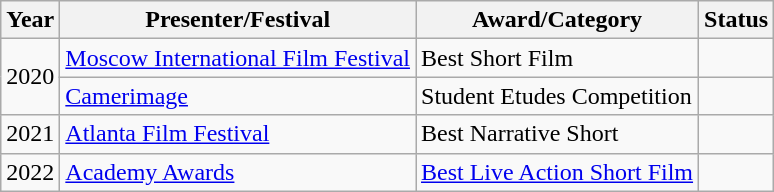<table class="wikitable">
<tr>
<th>Year</th>
<th>Presenter/Festival</th>
<th>Award/Category</th>
<th>Status</th>
</tr>
<tr>
<td rowspan="2">2020</td>
<td><a href='#'>Moscow International Film Festival</a></td>
<td>Best Short Film</td>
<td></td>
</tr>
<tr>
<td><a href='#'>Camerimage</a></td>
<td>Student Etudes Competition</td>
<td></td>
</tr>
<tr>
<td>2021</td>
<td><a href='#'>Atlanta Film Festival</a></td>
<td>Best Narrative Short</td>
<td></td>
</tr>
<tr>
<td>2022</td>
<td><a href='#'>Academy Awards</a></td>
<td><a href='#'>Best Live Action Short Film</a></td>
<td></td>
</tr>
</table>
